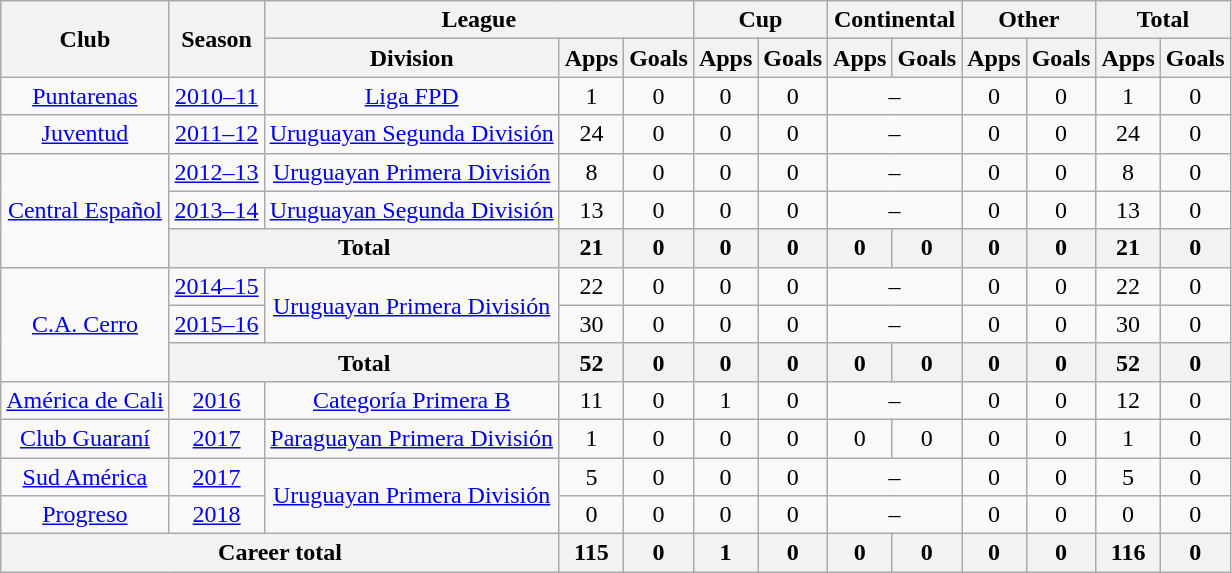<table class="wikitable" style="text-align: center">
<tr>
<th rowspan="2">Club</th>
<th rowspan="2">Season</th>
<th colspan="3">League</th>
<th colspan="2">Cup</th>
<th colspan="2">Continental</th>
<th colspan="2">Other</th>
<th colspan="2">Total</th>
</tr>
<tr>
<th>Division</th>
<th>Apps</th>
<th>Goals</th>
<th>Apps</th>
<th>Goals</th>
<th>Apps</th>
<th>Goals</th>
<th>Apps</th>
<th>Goals</th>
<th>Apps</th>
<th>Goals</th>
</tr>
<tr>
<td><a href='#'>Puntarenas</a></td>
<td><a href='#'>2010–11</a></td>
<td><a href='#'>Liga FPD</a></td>
<td>1</td>
<td>0</td>
<td>0</td>
<td>0</td>
<td colspan="2">–</td>
<td>0</td>
<td>0</td>
<td>1</td>
<td>0</td>
</tr>
<tr>
<td><a href='#'>Juventud</a></td>
<td><a href='#'>2011–12</a></td>
<td><a href='#'>Uruguayan Segunda División</a></td>
<td>24</td>
<td>0</td>
<td>0</td>
<td>0</td>
<td colspan="2">–</td>
<td>0</td>
<td>0</td>
<td>24</td>
<td>0</td>
</tr>
<tr>
<td rowspan="3"><a href='#'>Central Español</a></td>
<td><a href='#'>2012–13</a></td>
<td><a href='#'>Uruguayan Primera División</a></td>
<td>8</td>
<td>0</td>
<td>0</td>
<td>0</td>
<td colspan="2">–</td>
<td>0</td>
<td>0</td>
<td>8</td>
<td>0</td>
</tr>
<tr>
<td><a href='#'>2013–14</a></td>
<td><a href='#'>Uruguayan Segunda División</a></td>
<td>13</td>
<td>0</td>
<td>0</td>
<td>0</td>
<td colspan="2">–</td>
<td>0</td>
<td>0</td>
<td>13</td>
<td>0</td>
</tr>
<tr>
<th colspan="2"><strong>Total</strong></th>
<th>21</th>
<th>0</th>
<th>0</th>
<th>0</th>
<th>0</th>
<th>0</th>
<th>0</th>
<th>0</th>
<th>21</th>
<th>0</th>
</tr>
<tr>
<td rowspan="3"><a href='#'>C.A. Cerro</a></td>
<td><a href='#'>2014–15</a></td>
<td rowspan="2"><a href='#'>Uruguayan Primera División</a></td>
<td>22</td>
<td>0</td>
<td>0</td>
<td>0</td>
<td colspan="2">–</td>
<td>0</td>
<td>0</td>
<td>22</td>
<td>0</td>
</tr>
<tr>
<td><a href='#'>2015–16</a></td>
<td>30</td>
<td>0</td>
<td>0</td>
<td>0</td>
<td colspan="2">–</td>
<td>0</td>
<td>0</td>
<td>30</td>
<td>0</td>
</tr>
<tr>
<th colspan="2"><strong>Total</strong></th>
<th>52</th>
<th>0</th>
<th>0</th>
<th>0</th>
<th>0</th>
<th>0</th>
<th>0</th>
<th>0</th>
<th>52</th>
<th>0</th>
</tr>
<tr>
<td><a href='#'>América de Cali</a></td>
<td><a href='#'>2016</a></td>
<td><a href='#'>Categoría Primera B</a></td>
<td>11</td>
<td>0</td>
<td>1</td>
<td>0</td>
<td colspan="2">–</td>
<td>0</td>
<td>0</td>
<td>12</td>
<td>0</td>
</tr>
<tr>
<td><a href='#'>Club Guaraní</a></td>
<td><a href='#'>2017</a></td>
<td><a href='#'>Paraguayan Primera División</a></td>
<td>1</td>
<td>0</td>
<td>0</td>
<td>0</td>
<td>0</td>
<td>0</td>
<td>0</td>
<td>0</td>
<td>1</td>
<td>0</td>
</tr>
<tr>
<td><a href='#'>Sud América</a></td>
<td><a href='#'>2017</a></td>
<td rowspan="2"><a href='#'>Uruguayan Primera División</a></td>
<td>5</td>
<td>0</td>
<td>0</td>
<td>0</td>
<td colspan="2">–</td>
<td>0</td>
<td>0</td>
<td>5</td>
<td>0</td>
</tr>
<tr>
<td><a href='#'>Progreso</a></td>
<td><a href='#'>2018</a></td>
<td>0</td>
<td>0</td>
<td>0</td>
<td>0</td>
<td colspan="2">–</td>
<td>0</td>
<td>0</td>
<td>0</td>
<td>0</td>
</tr>
<tr>
<th colspan="3"><strong>Career total</strong></th>
<th>115</th>
<th>0</th>
<th>1</th>
<th>0</th>
<th>0</th>
<th>0</th>
<th>0</th>
<th>0</th>
<th>116</th>
<th>0</th>
</tr>
</table>
